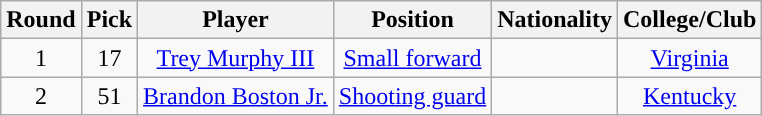<table class="wikitable sortable sortable" style="text-align: center">
<tr>
<th>Round</th>
<th>Pick</th>
<th>Player</th>
<th>Position</th>
<th>Nationality</th>
<th>College/Club</th>
</tr>
<tr style="text-align: center">
<td>1</td>
<td>17</td>
<td><a href='#'>Trey Murphy III</a></td>
<td><a href='#'>Small forward</a></td>
<td></td>
<td><a href='#'>Virginia</a></td>
</tr>
<tr style="text-align: center">
<td>2</td>
<td>51</td>
<td><a href='#'>Brandon Boston Jr.</a></td>
<td><a href='#'>Shooting guard</a></td>
<td></td>
<td><a href='#'>Kentucky</a></td>
</tr>
</table>
